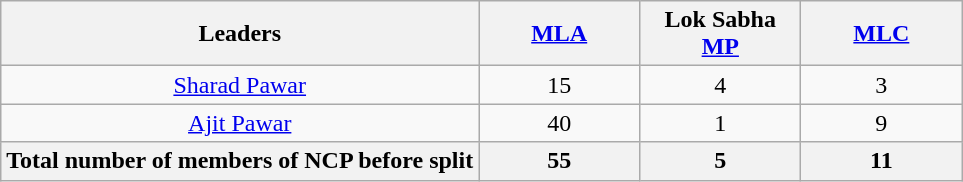<table class="wikitable sortable " style="text-align:center;">
<tr>
<th>Leaders</th>
<th style="width:100px;"><a href='#'>MLA</a></th>
<th style="width:100px;">Lok Sabha <a href='#'>MP</a></th>
<th style="width:100px;"><a href='#'>MLC</a></th>
</tr>
<tr>
<td><a href='#'>Sharad Pawar</a></td>
<td>15</td>
<td>4</td>
<td>3</td>
</tr>
<tr>
<td><a href='#'>Ajit Pawar</a></td>
<td>40</td>
<td>1</td>
<td>9</td>
</tr>
<tr>
<th><strong>Total number of members of NCP before split</strong></th>
<th>55</th>
<th>5</th>
<th>11</th>
</tr>
</table>
